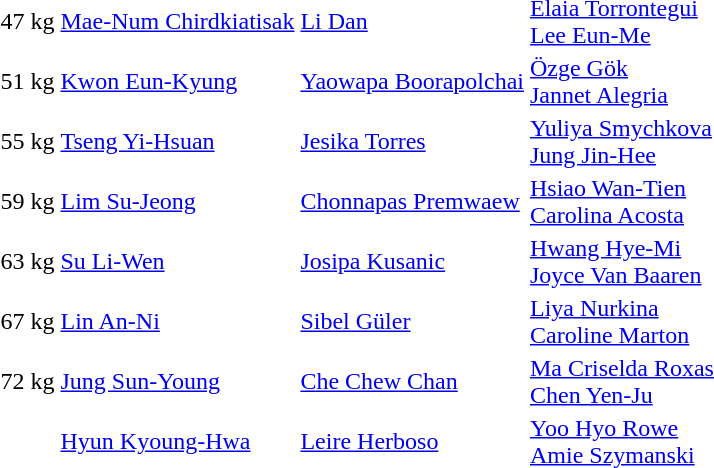<table>
<tr>
<td>47 kg</td>
<td> <a href='#'>Mae-Num Chirdkiatisak</a></td>
<td> <a href='#'>Li Dan</a></td>
<td> <a href='#'>Elaia Torrontegui</a> <br>  <a href='#'>Lee Eun-Me</a></td>
</tr>
<tr>
<td>51 kg</td>
<td> <a href='#'>Kwon Eun-Kyung</a></td>
<td> <a href='#'>Yaowapa Boorapolchai</a></td>
<td> <a href='#'>Özge Gök</a> <br>  <a href='#'>Jannet Alegria</a></td>
</tr>
<tr>
<td>55 kg</td>
<td> <a href='#'>Tseng Yi-Hsuan</a></td>
<td> <a href='#'>Jesika Torres</a></td>
<td> <a href='#'>Yuliya Smychkova</a> <br>  <a href='#'>Jung Jin-Hee</a></td>
</tr>
<tr>
<td>59 kg</td>
<td> <a href='#'>Lim Su-Jeong</a></td>
<td> <a href='#'>Chonnapas Premwaew</a></td>
<td> <a href='#'>Hsiao Wan-Tien</a> <br>  <a href='#'>Carolina Acosta</a></td>
</tr>
<tr>
<td>63 kg</td>
<td> <a href='#'>Su Li-Wen</a></td>
<td> <a href='#'>Josipa Kusanic</a></td>
<td> <a href='#'>Hwang Hye-Mi</a> <br>  <a href='#'>Joyce Van Baaren</a></td>
</tr>
<tr>
<td>67 kg</td>
<td> <a href='#'>Lin An-Ni</a></td>
<td> <a href='#'>Sibel Güler</a></td>
<td> <a href='#'>Liya Nurkina</a> <br>  <a href='#'>Caroline Marton</a></td>
</tr>
<tr>
<td>72 kg</td>
<td> <a href='#'>Jung Sun-Young</a></td>
<td> <a href='#'>Che Chew Chan</a></td>
<td> <a href='#'>Ma Criselda Roxas</a> <br>  <a href='#'>Chen Yen-Ju</a></td>
</tr>
<tr>
<td></td>
<td> <a href='#'>Hyun Kyoung-Hwa</a></td>
<td> <a href='#'>Leire Herboso</a></td>
<td> <a href='#'>Yoo Hyo Rowe</a> <br>  <a href='#'>Amie Szymanski</a></td>
</tr>
</table>
